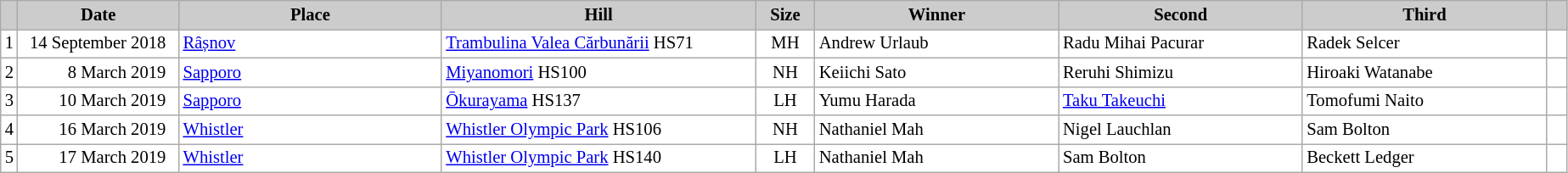<table class="wikitable plainrowheaders" style="background:#fff; font-size:86%; line-height:16px; border:gray solid 1px; border-collapse:collapse;">
<tr style="background:#ccc; text-align:center;">
<th scope="col" style="background:#ccc; width=30 px;"></th>
<th scope="col" style="background:#ccc; width:120px;">Date</th>
<th scope="col" style="background:#ccc; width:200px;">Place</th>
<th scope="col" style="background:#ccc; width:240px;">Hill</th>
<th scope="col" style="background:#ccc; width:40px;">Size</th>
<th scope="col" style="background:#ccc; width:185px;">Winner</th>
<th scope="col" style="background:#ccc; width:185px;">Second</th>
<th scope="col" style="background:#ccc; width:185px;">Third</th>
<th scope="col" style="background:#ccc; width:10px;"></th>
</tr>
<tr>
<td align=center>1</td>
<td align=right>14 September 2018  </td>
<td> <a href='#'>Râșnov</a></td>
<td><a href='#'>Trambulina Valea Cărbunării</a> HS71</td>
<td align=center>MH</td>
<td> Andrew Urlaub</td>
<td> Radu Mihai Pacurar</td>
<td> Radek Selcer</td>
<td></td>
</tr>
<tr>
<td align=center>2</td>
<td align=right>8 March 2019  </td>
<td> <a href='#'>Sapporo</a></td>
<td><a href='#'>Miyanomori</a> HS100</td>
<td align=center>NH</td>
<td> Keiichi Sato</td>
<td> Reruhi Shimizu</td>
<td> Hiroaki Watanabe</td>
<td></td>
</tr>
<tr>
<td align=center>3</td>
<td align=right>10 March 2019  </td>
<td> <a href='#'>Sapporo</a></td>
<td><a href='#'>Ōkurayama</a> HS137</td>
<td align=center>LH</td>
<td> Yumu Harada</td>
<td> <a href='#'>Taku Takeuchi</a></td>
<td> Tomofumi Naito</td>
<td></td>
</tr>
<tr>
<td align=center>4</td>
<td align=right>16 March 2019  </td>
<td> <a href='#'>Whistler</a></td>
<td><a href='#'>Whistler Olympic Park</a> HS106</td>
<td align=center>NH</td>
<td> Nathaniel Mah</td>
<td> Nigel Lauchlan</td>
<td> Sam Bolton</td>
<td></td>
</tr>
<tr>
<td align=center>5</td>
<td align=right>17 March 2019  </td>
<td> <a href='#'>Whistler</a></td>
<td><a href='#'>Whistler Olympic Park</a> HS140</td>
<td align=center>LH</td>
<td> Nathaniel Mah</td>
<td> Sam Bolton</td>
<td> Beckett Ledger</td>
<td></td>
</tr>
</table>
